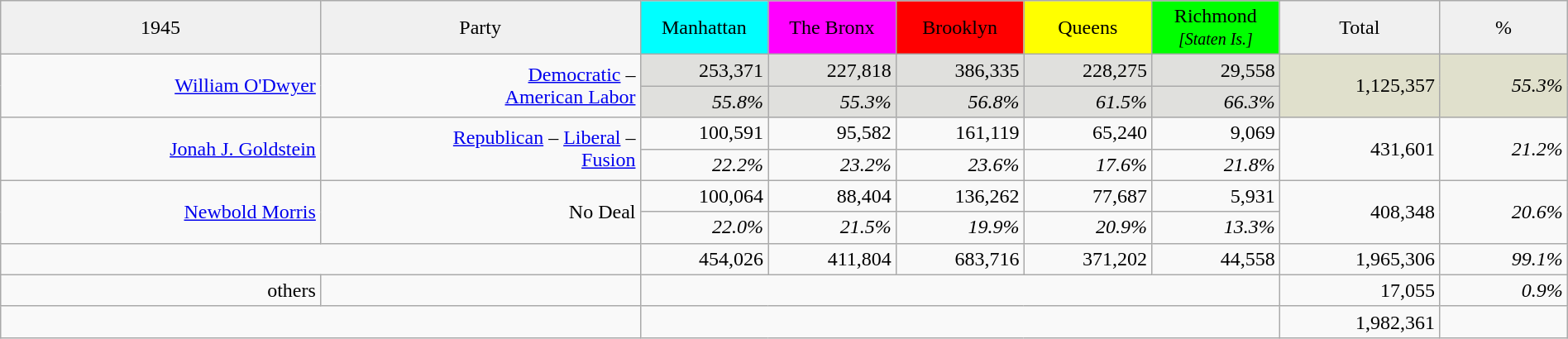<table class="wikitable" style="width:100%; text-align:right;">
<tr style="text-align:center;">
<td style="width:20%; background:#f0f0f0;">1945</td>
<td style="width:20%; background:#f0f0f0;">Party</td>
<td style="width:8%; background:aqua;">Manhattan</td>
<td style="width:8%; background:magenta;">The Bronx</td>
<td style="width:8%; background:red;">Brooklyn</td>
<td style="width:8%; background:yellow;">Queens</td>
<td style="width:8%; background:lime;">Richmond <small><em>[Staten Is.]</em></small></td>
<td style="width:10%; background:#f0f0f0;">Total</td>
<td style="width:8%; background:#f0f0f0;">%</td>
</tr>
<tr>
<td rowspan="2"><a href='#'>William O'Dwyer</a></td>
<td rowspan="2"><a href='#'>Democratic</a> – <br><a href='#'>American Labor</a></td>
<td style="background:#e0e0dd;">253,371</td>
<td style="background:#e0e0dd;">227,818</td>
<td style="background:#e0e0dd;">386,335</td>
<td style="background:#e0e0dd;">228,275</td>
<td style="background:#e0e0dd;">29,558</td>
<td style="background:#e0e0cc;" rowspan="2">1,125,357</td>
<td style="background:#e0e0cc;" rowspan="2"><em>55.3%</em></td>
</tr>
<tr style="background:#e0e0dd;">
<td><em>55.8%</em></td>
<td style="background:#e0e0dd;"><em>55.3%</em></td>
<td style="background:#e0e0dd;"><em>56.8%</em></td>
<td style="background:#e0e0dd;"><em>61.5%</em></td>
<td style="background:#e0e0dd;"><em>66.3%</em></td>
</tr>
<tr>
<td rowspan="2"><a href='#'>Jonah J. Goldstein</a></td>
<td rowspan="2"><a href='#'>Republican</a> – <a href='#'>Liberal</a> – <br> <a href='#'>Fusion</a></td>
<td>100,591</td>
<td>95,582</td>
<td>161,119</td>
<td>65,240</td>
<td>9,069</td>
<td rowspan="2">431,601</td>
<td rowspan="2"><em>21.2%</em></td>
</tr>
<tr>
<td><em>22.2%</em></td>
<td><em>23.2%</em></td>
<td><em>23.6%</em></td>
<td><em>17.6%</em></td>
<td><em>21.8%</em></td>
</tr>
<tr>
<td rowspan="2"><a href='#'>Newbold Morris</a></td>
<td rowspan="2">No Deal</td>
<td>100,064</td>
<td>88,404</td>
<td>136,262</td>
<td>77,687</td>
<td>5,931</td>
<td rowspan="2">408,348</td>
<td rowspan="2"><em>20.6%</em></td>
</tr>
<tr>
<td><em>22.0%</em></td>
<td><em>21.5%</em></td>
<td><em>19.9%</em></td>
<td><em>20.9%</em></td>
<td><em>13.3%</em></td>
</tr>
<tr>
<td colspan="2"></td>
<td>454,026</td>
<td>411,804</td>
<td>683,716</td>
<td>371,202</td>
<td>44,558</td>
<td>1,965,306</td>
<td><em>99.1%</em></td>
</tr>
<tr>
<td>others</td>
<td></td>
<td colspan="5"> </td>
<td>17,055</td>
<td><em>0.9%</em></td>
</tr>
<tr>
<td colspan="2"></td>
<td colspan="5"> </td>
<td>1,982,361</td>
<td></td>
</tr>
</table>
